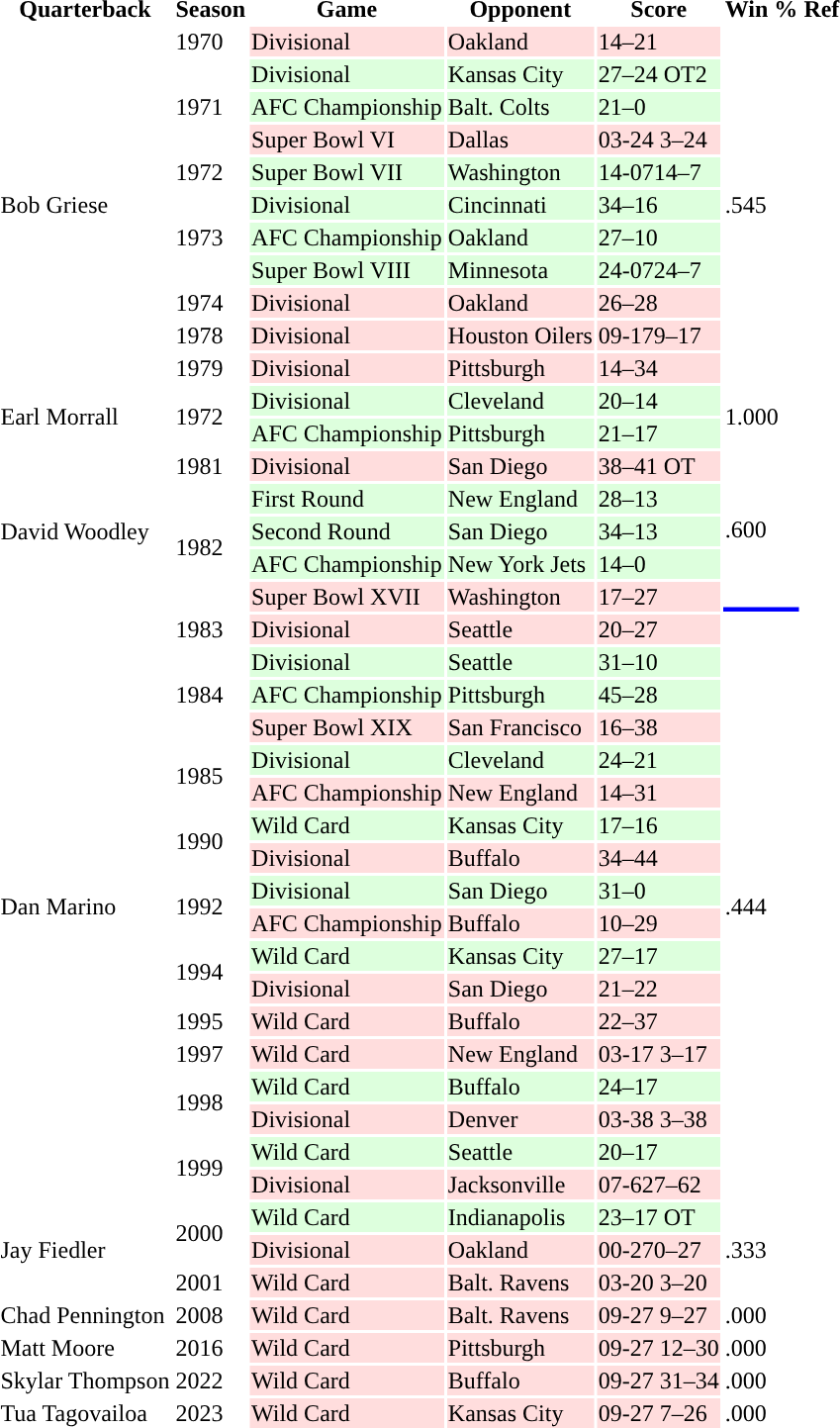<table>
<tr>
<th>Quarterback</th>
<th>Season</th>
<th>Game</th>
<th>Opponent</th>
<th>Score</th>
<th>Win %</th>
<th>Ref</th>
</tr>
<tr>
<td rowspan="11">Bob Griese</td>
<td>1970</td>
<td style="background: #ffdddd">Divisional</td>
<td style="background: #ffdddd">Oakland</td>
<td style="background: #ffdddd">14–21</td>
<td rowspan="11">.545</td>
<td rowspan="11"></td>
</tr>
<tr>
<td rowspan="3">1971</td>
<td style="background: #ddffdd">Divisional</td>
<td style="background: #ddffdd">Kansas City</td>
<td style="background: #ddffdd">27–24 OT2</td>
</tr>
<tr>
<td style="background: #ddffdd">AFC Championship</td>
<td style="background: #ddffdd">Balt. Colts</td>
<td style="background: #ddffdd">21–0</td>
</tr>
<tr>
<td style="background: #ffdddd">Super Bowl VI</td>
<td style="background: #ffdddd">Dallas</td>
<td style="background: #ffdddd"><span>03-24</span> 3–24</td>
</tr>
<tr>
<td>1972</td>
<td style="background: #ddffdd">Super Bowl VII</td>
<td style="background: #ddffdd">Washington</td>
<td style="background: #ddffdd"><span>14-07</span>14–7</td>
</tr>
<tr>
<td rowspan="3">1973</td>
<td style="background: #ddffdd">Divisional</td>
<td style="background: #ddffdd">Cincinnati</td>
<td style="background: #ddffdd">34–16</td>
</tr>
<tr>
<td style="background: #ddffdd">AFC Championship</td>
<td style="background: #ddffdd">Oakland</td>
<td style="background: #ddffdd">27–10</td>
</tr>
<tr>
<td style="background: #ddffdd">Super Bowl VIII</td>
<td style="background: #ddffdd">Minnesota</td>
<td style="background: #ddffdd"><span>24-07</span>24–7</td>
</tr>
<tr>
<td>1974</td>
<td style="background: #ffdddd">Divisional</td>
<td style="background: #ffdddd">Oakland</td>
<td style="background: #ffdddd">26–28</td>
</tr>
<tr>
<td>1978</td>
<td style="background: #ffdddd">Divisional</td>
<td style="background: #ffdddd">Houston Oilers</td>
<td style="background: #ffdddd"><span>09-17</span>9–17</td>
</tr>
<tr style="border-bottom: 3px solid blue">
<td>1979</td>
<td style="background: #ffdddd">Divisional</td>
<td style="background: #ffdddd">Pittsburgh</td>
<td style="background: #ffdddd">14–34</td>
</tr>
<tr style="border-top: 3px solid blue">
<td rowspan="2">Earl Morrall</td>
<td rowspan=2>1972</td>
<td style="background: #ddffdd">Divisional</td>
<td style="background: #ddffdd">Cleveland</td>
<td style="background: #ddffdd">20–14</td>
<td rowspan="2">1.000</td>
<td rowspan="2"></td>
</tr>
<tr>
<td style="background: #ddffdd">AFC Championship</td>
<td style="background: #ddffdd">Pittsburgh</td>
<td style="background: #ddffdd">21–17</td>
</tr>
<tr style="border-top: 3px solid blue">
<td rowspan="5">David Woodley</td>
<td>1981</td>
<td style="background: #ffdddd">Divisional</td>
<td style="background: #ffdddd">San Diego</td>
<td style="background: #ffdddd">38–41 OT</td>
<td style="border-bottom: 3px solid blue" rowspan="5">.600</td>
<td rowspan="5"></td>
</tr>
<tr>
<td rowspan="4">1982</td>
<td style="background: #ddffdd">First Round</td>
<td style="background: #ddffdd">New England</td>
<td style="background: #ddffdd">28–13</td>
</tr>
<tr>
<td style="background: #ddffdd">Second Round</td>
<td style="background: #ddffdd">San Diego</td>
<td style="background: #ddffdd">34–13</td>
</tr>
<tr>
<td style="background: #ddffdd">AFC Championship</td>
<td style="background: #ddffdd">New York Jets</td>
<td style="background: #ddffdd">14–0</td>
</tr>
<tr style="border-bottom: 3px solid blue">
<td style="background: #ffdddd">Super Bowl XVII</td>
<td style="background: #ffdddd">Washington</td>
<td style="background: #ffdddd">17–27</td>
</tr>
<tr style="border-top: 3px solid blue">
<td rowspan="18">Dan Marino</td>
<td>1983</td>
<td style="background: #ffdddd">Divisional</td>
<td style="background: #ffdddd">Seattle</td>
<td style="background: #ffdddd">20–27</td>
<td rowspan="18">.444</td>
<td rowspan="18"></td>
</tr>
<tr>
<td rowspan="3">1984</td>
<td style="background: #ddffdd">Divisional</td>
<td style="background: #ddffdd">Seattle</td>
<td style="background: #ddffdd">31–10</td>
</tr>
<tr>
<td style="background: #ddffdd">AFC Championship</td>
<td style="background: #ddffdd">Pittsburgh</td>
<td style="background: #ddffdd">45–28</td>
</tr>
<tr>
<td style="background: #ffdddd">Super Bowl XIX</td>
<td style="background: #ffdddd">San Francisco</td>
<td style="background: #ffdddd">16–38</td>
</tr>
<tr>
<td rowspan="2">1985</td>
<td style="background: #ddffdd">Divisional</td>
<td style="background: #ddffdd">Cleveland</td>
<td style="background: #ddffdd">24–21</td>
</tr>
<tr>
<td style="background: #ffdddd">AFC Championship</td>
<td style="background: #ffdddd">New England</td>
<td style="background: #ffdddd">14–31</td>
</tr>
<tr>
<td rowspan="2">1990</td>
<td style="background: #ddffdd">Wild Card</td>
<td style="background: #ddffdd">Kansas City</td>
<td style="background: #ddffdd">17–16</td>
</tr>
<tr>
<td style="background: #ffdddd">Divisional</td>
<td style="background: #ffdddd">Buffalo</td>
<td style="background: #ffdddd">34–44</td>
</tr>
<tr>
<td rowspan="2">1992</td>
<td style="background: #ddffdd">Divisional</td>
<td style="background: #ddffdd">San Diego</td>
<td style="background: #ddffdd">31–0</td>
</tr>
<tr>
<td style="background: #ffdddd">AFC Championship</td>
<td style="background: #ffdddd">Buffalo</td>
<td style="background: #ffdddd">10–29</td>
</tr>
<tr>
<td rowspan="2">1994</td>
<td style="background: #ddffdd">Wild Card</td>
<td style="background: #ddffdd">Kansas City</td>
<td style="background: #ddffdd">27–17</td>
</tr>
<tr>
<td style="background: #ffdddd">Divisional</td>
<td style="background: #ffdddd">San Diego</td>
<td style="background: #ffdddd">21–22</td>
</tr>
<tr>
<td>1995</td>
<td style="background: #ffdddd">Wild Card</td>
<td style="background: #ffdddd">Buffalo</td>
<td style="background: #ffdddd">22–37</td>
</tr>
<tr>
<td>1997</td>
<td style="background: #ffdddd">Wild Card</td>
<td style="background: #ffdddd">New England</td>
<td style="background: #ffdddd"><span>03-17</span> 3–17</td>
</tr>
<tr>
<td rowspan="2">1998</td>
<td style="background: #ddffdd">Wild Card</td>
<td style="background: #ddffdd">Buffalo</td>
<td style="background: #ddffdd">24–17</td>
</tr>
<tr>
<td style="background: #ffdddd">Divisional</td>
<td style="background: #ffdddd">Denver</td>
<td style="background: #ffdddd"><span>03-38</span> 3–38</td>
</tr>
<tr>
<td rowspan="2">1999</td>
<td style="background: #ddffdd">Wild Card</td>
<td style="background: #ddffdd">Seattle</td>
<td style="background: #ddffdd">20–17</td>
</tr>
<tr style="border-bottom: 3px solid blue">
<td style="background: #ffdddd">Divisional</td>
<td style="background: #ffdddd">Jacksonville</td>
<td style="background: #ffdddd"><span>07-62</span>7–62</td>
</tr>
<tr style="border-top: 3px solid blue">
<td rowspan="3">Jay Fiedler</td>
<td rowspan="2">2000</td>
<td style="background: #ddffdd">Wild Card</td>
<td style="background: #ddffdd">Indianapolis</td>
<td style="background: #ddffdd">23–17 OT</td>
<td rowspan="3">.333</td>
<td rowspan="3"></td>
</tr>
<tr>
<td style="background: #ffdddd">Divisional</td>
<td style="background: #ffdddd">Oakland</td>
<td style="background: #ffdddd"><span>00-27</span>0–27</td>
</tr>
<tr style="border-bottom: 3px solid blue">
<td>2001</td>
<td style="background: #ffdddd">Wild Card</td>
<td style="background: #ffdddd">Balt. Ravens</td>
<td style="background: #ffdddd"><span>03-20</span> 3–20</td>
</tr>
<tr style="border-top: 3px solid blue">
<td>Chad Pennington</td>
<td>2008</td>
<td style="background: #ffdddd">Wild Card</td>
<td style="background: #ffdddd">Balt. Ravens</td>
<td style="background: #ffdddd"><span>09-27</span> 9–27</td>
<td>.000</td>
<td></td>
</tr>
<tr style="border-top: 3px solid blue">
<td>Matt Moore</td>
<td>2016</td>
<td style="background: #ffdddd">Wild Card</td>
<td style="background: #ffdddd">Pittsburgh</td>
<td style="background: #ffdddd"><span>09-27</span> 12–30</td>
<td>.000</td>
<td></td>
</tr>
<tr style="border-top: 3px solid blue">
<td>Skylar Thompson</td>
<td>2022</td>
<td style="background: #ffdddd">Wild Card</td>
<td style="background: #ffdddd">Buffalo</td>
<td style="background: #ffdddd"><span>09-27</span> 31–34</td>
<td>.000</td>
<td></td>
</tr>
<tr style="border-top: 3px solid blue">
<td>Tua Tagovailoa</td>
<td>2023</td>
<td style="background: #ffdddd">Wild Card</td>
<td style="background: #ffdddd">Kansas City</td>
<td style="background: #ffdddd"><span>09-27</span> 7–26</td>
<td>.000</td>
<td></td>
</tr>
</table>
